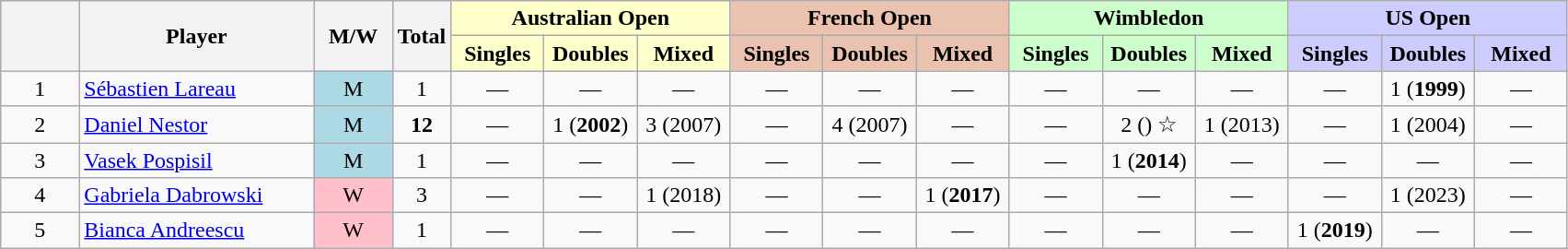<table class="wikitable mw-datatable sortable" style="text-align:center;">
<tr>
<th data-sort-type="number" width="5%" rowspan="2"></th>
<th width="15%" rowspan="2">Player</th>
<th width="5%"  rowspan="2">M/W</th>
<th rowspan="2">Total</th>
<th colspan="3" style="background:#ffc;">Australian Open</th>
<th colspan="3" style="background:#ebc2af;">French Open</th>
<th colspan="3" style="background:#cfc;">Wimbledon</th>
<th colspan="3" style="background:#ccf;">US Open</th>
</tr>
<tr>
<th style="background:#ffc; width:60px;">Singles</th>
<th style="background:#ffc; width:60px;">Doubles</th>
<th style="background:#ffc; width:60px;">Mixed</th>
<th style="background:#ebc2af; width:60px;">Singles</th>
<th style="background:#ebc2af; width:60px;">Doubles</th>
<th style="background:#ebc2af; width:60px;">Mixed</th>
<th style="background:#cfc; width:60px;">Singles</th>
<th style="background:#cfc; width:60px;">Doubles</th>
<th style="background:#cfc; width:60px;">Mixed</th>
<th style="background:#ccf; width:60px;">Singles</th>
<th style="background:#ccf; width:60px;">Doubles</th>
<th style="background:#ccf; width:60px;">Mixed</th>
</tr>
<tr>
<td>1</td>
<td style="text-align:left"><a href='#'>Sébastien Lareau</a></td>
<td style="background:lightblue;">M</td>
<td>1</td>
<td>—</td>
<td>—</td>
<td>—</td>
<td>—</td>
<td>—</td>
<td>—</td>
<td>—</td>
<td>—</td>
<td>—</td>
<td>—</td>
<td>1 (<strong>1999</strong>)</td>
<td>—</td>
</tr>
<tr>
<td>2</td>
<td style="text-align:left"><a href='#'>Daniel Nestor</a></td>
<td style="background:lightblue;">M</td>
<td><strong>12</strong></td>
<td>—</td>
<td>1 (<strong>2002</strong>)</td>
<td>3 (2007)</td>
<td>—</td>
<td>4 (2007)</td>
<td>—</td>
<td>—</td>
<td>2 () ☆</td>
<td>1 (2013)</td>
<td>—</td>
<td>1 (2004)</td>
<td>—</td>
</tr>
<tr>
<td>3</td>
<td style="text-align:left"><a href='#'>Vasek Pospisil</a></td>
<td style="background:lightblue;">M</td>
<td>1</td>
<td>—</td>
<td>—</td>
<td>—</td>
<td>—</td>
<td>—</td>
<td>—</td>
<td>—</td>
<td>1 (<strong>2014</strong>)</td>
<td>—</td>
<td>—</td>
<td>—</td>
<td>—</td>
</tr>
<tr>
<td>4</td>
<td style="text-align:left"><a href='#'>Gabriela Dabrowski</a></td>
<td style="background:pink;">W</td>
<td>3</td>
<td>—</td>
<td>—</td>
<td>1 (2018)</td>
<td>—</td>
<td>—</td>
<td>1 (<strong>2017</strong>)</td>
<td>—</td>
<td>—</td>
<td>—</td>
<td>—</td>
<td>1 (2023)</td>
<td>—</td>
</tr>
<tr>
<td>5</td>
<td style="text-align:left"><a href='#'>Bianca Andreescu</a></td>
<td style="background:pink;">W</td>
<td>1</td>
<td>—</td>
<td>—</td>
<td>—</td>
<td>—</td>
<td>—</td>
<td>—</td>
<td>—</td>
<td>—</td>
<td>—</td>
<td>1  (<strong>2019</strong>)</td>
<td>—</td>
<td>—</td>
</tr>
</table>
